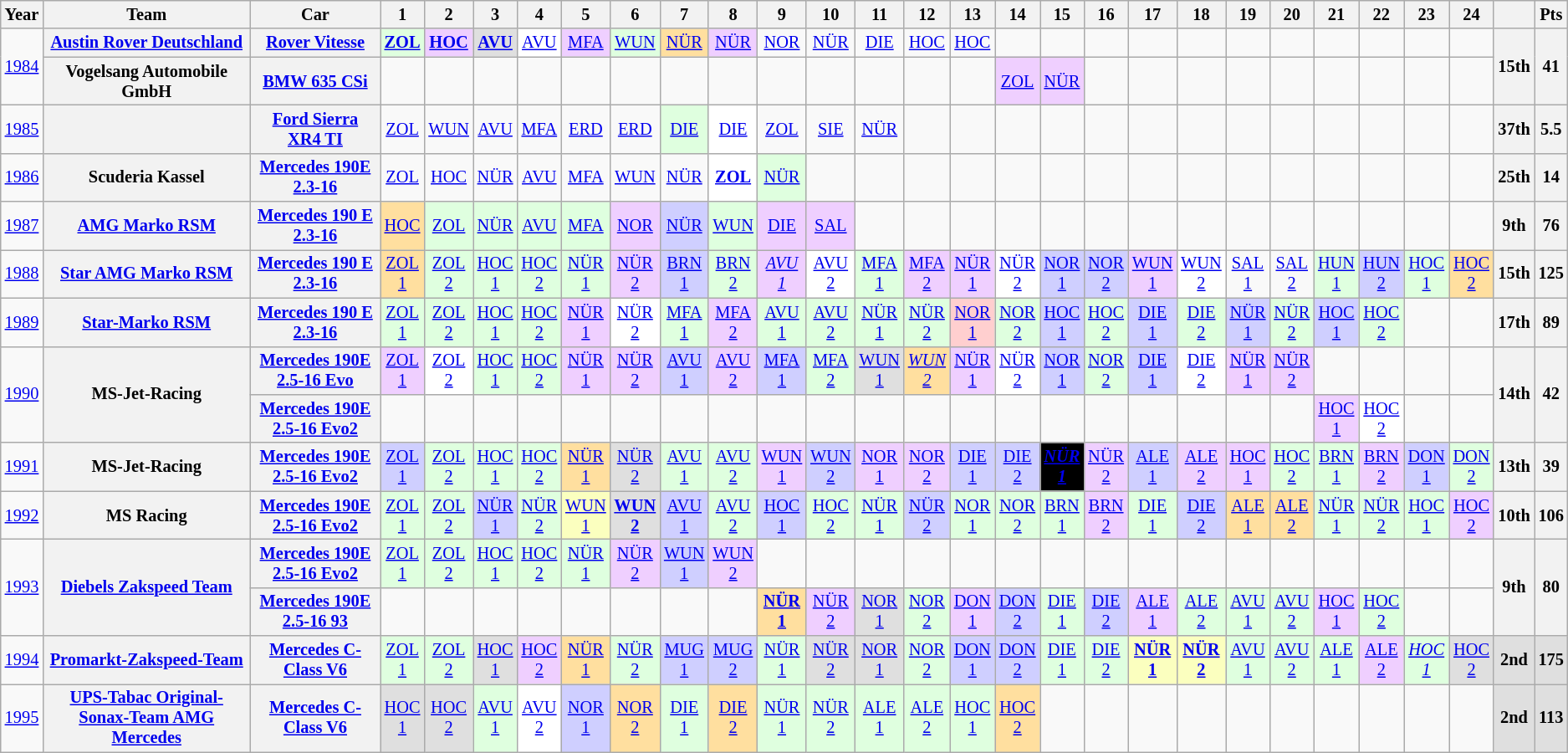<table class="wikitable" border="1" style="text-align:center; font-size:85%;">
<tr>
<th>Year</th>
<th>Team</th>
<th>Car</th>
<th>1</th>
<th>2</th>
<th>3</th>
<th>4</th>
<th>5</th>
<th>6</th>
<th>7</th>
<th>8</th>
<th>9</th>
<th>10</th>
<th>11</th>
<th>12</th>
<th>13</th>
<th>14</th>
<th>15</th>
<th>16</th>
<th>17</th>
<th>18</th>
<th>19</th>
<th>20</th>
<th>21</th>
<th>22</th>
<th>23</th>
<th>24</th>
<th></th>
<th>Pts</th>
</tr>
<tr>
<td rowspan=2><a href='#'>1984</a></td>
<th><a href='#'>Austin Rover Deutschland</a></th>
<th><a href='#'>Rover Vitesse</a></th>
<td style="background:#DFFFDF;"><strong><a href='#'>ZOL</a></strong><br></td>
<td style="background:#EFCFFF;"><strong><a href='#'>HOC</a></strong><br></td>
<td style="background:#DFDFDF;"><strong><a href='#'>AVU</a></strong><br></td>
<td style="background:#FFFFFF;"><a href='#'>AVU</a><br></td>
<td style="background:#EFCFFF;"><a href='#'>MFA</a><br></td>
<td style="background:#DFFFDF;"><a href='#'>WUN</a><br></td>
<td style="background:#FFDF9F;"><a href='#'>NÜR</a><br></td>
<td style="background:#EFCFFF;"><a href='#'>NÜR</a><br></td>
<td><a href='#'>NOR</a></td>
<td><a href='#'>NÜR</a></td>
<td><a href='#'>DIE</a></td>
<td><a href='#'>HOC</a></td>
<td><a href='#'>HOC</a></td>
<td></td>
<td></td>
<td></td>
<td></td>
<td></td>
<td></td>
<td></td>
<td></td>
<td></td>
<td></td>
<td></td>
<th rowspan=2>15th</th>
<th rowspan=2>41</th>
</tr>
<tr>
<th>Vogelsang Automobile GmbH</th>
<th><a href='#'>BMW 635 CSi</a></th>
<td></td>
<td></td>
<td></td>
<td></td>
<td></td>
<td></td>
<td></td>
<td></td>
<td></td>
<td></td>
<td></td>
<td></td>
<td></td>
<td style="background:#EFCFFF;"><a href='#'>ZOL</a><br></td>
<td style="background:#EFCFFF;"><a href='#'>NÜR</a><br></td>
<td></td>
<td></td>
<td></td>
<td></td>
<td></td>
<td></td>
<td></td>
<td></td>
<td></td>
</tr>
<tr>
<td><a href='#'>1985</a></td>
<th></th>
<th><a href='#'>Ford Sierra XR4 TI</a></th>
<td><a href='#'>ZOL</a></td>
<td><a href='#'>WUN</a></td>
<td><a href='#'>AVU</a></td>
<td><a href='#'>MFA</a></td>
<td><a href='#'>ERD</a></td>
<td><a href='#'>ERD</a></td>
<td style="background:#DFFFDF;"><a href='#'>DIE</a><br></td>
<td style="background:#FFFFFF;"><a href='#'>DIE</a><br></td>
<td><a href='#'>ZOL</a></td>
<td><a href='#'>SIE</a></td>
<td><a href='#'>NÜR</a></td>
<td></td>
<td></td>
<td></td>
<td></td>
<td></td>
<td></td>
<td></td>
<td></td>
<td></td>
<td></td>
<td></td>
<td></td>
<td></td>
<th>37th</th>
<th>5.5</th>
</tr>
<tr>
<td><a href='#'>1986</a></td>
<th>Scuderia Kassel</th>
<th><a href='#'>Mercedes 190E 2.3-16</a></th>
<td><a href='#'>ZOL</a></td>
<td><a href='#'>HOC</a></td>
<td><a href='#'>NÜR</a></td>
<td><a href='#'>AVU</a></td>
<td><a href='#'>MFA</a></td>
<td><a href='#'>WUN</a></td>
<td><a href='#'>NÜR</a></td>
<td style="background:#FFFFFF;"><strong><a href='#'>ZOL</a></strong><br></td>
<td style="background:#DFFFDF;"><a href='#'>NÜR</a><br></td>
<td></td>
<td></td>
<td></td>
<td></td>
<td></td>
<td></td>
<td></td>
<td></td>
<td></td>
<td></td>
<td></td>
<td></td>
<td></td>
<td></td>
<td></td>
<th>25th</th>
<th>14</th>
</tr>
<tr>
<td><a href='#'>1987</a></td>
<th><a href='#'>AMG Marko RSM</a></th>
<th><a href='#'>Mercedes 190 E 2.3-16</a></th>
<td style="background:#FFDF9F;"><a href='#'>HOC</a><br></td>
<td style="background:#DFFFDF;"><a href='#'>ZOL</a><br></td>
<td style="background:#DFFFDF;"><a href='#'>NÜR</a><br></td>
<td style="background:#DFFFDF;"><a href='#'>AVU</a><br></td>
<td style="background:#DFFFDF;"><a href='#'>MFA</a><br></td>
<td style="background:#EFCFFF;"><a href='#'>NOR</a><br></td>
<td style="background:#CFCFFF;"><a href='#'>NÜR</a><br></td>
<td style="background:#DFFFDF;"><a href='#'>WUN</a><br></td>
<td style="background:#EFCFFF;"><a href='#'>DIE</a><br></td>
<td style="background:#EFCFFF;"><a href='#'>SAL</a><br></td>
<td></td>
<td></td>
<td></td>
<td></td>
<td></td>
<td></td>
<td></td>
<td></td>
<td></td>
<td></td>
<td></td>
<td></td>
<td></td>
<td></td>
<th>9th</th>
<th>76</th>
</tr>
<tr>
<td><a href='#'>1988</a></td>
<th><a href='#'>Star AMG Marko RSM</a></th>
<th><a href='#'>Mercedes 190 E 2.3-16</a></th>
<td style="background:#FFDF9F;"><a href='#'>ZOL<br>1</a><br></td>
<td style="background:#DFFFDF;"><a href='#'>ZOL<br>2</a><br></td>
<td style="background:#DFFFDF;"><a href='#'>HOC<br>1</a><br></td>
<td style="background:#DFFFDF;"><a href='#'>HOC<br>2</a><br></td>
<td style="background:#DFFFDF;"><a href='#'>NÜR<br>1</a><br></td>
<td style="background:#EFCFFF;"><a href='#'>NÜR<br>2</a><br></td>
<td style="background:#CFCFFF;"><a href='#'>BRN<br>1</a><br></td>
<td style="background:#DFFFDF;"><a href='#'>BRN<br>2</a><br></td>
<td style="background:#EFCFFF;"><em><a href='#'>AVU<br>1</a></em><br></td>
<td style="background:#FFFFFF;"><a href='#'>AVU<br>2</a><br></td>
<td style="background:#DFFFDF;"><a href='#'>MFA<br>1</a><br></td>
<td style="background:#EFCFFF;"><a href='#'>MFA<br>2</a><br></td>
<td style="background:#EFCFFF;"><a href='#'>NÜR<br>1</a><br></td>
<td style="background:#FFFFFF;"><a href='#'>NÜR<br>2</a><br></td>
<td style="background:#CFCFFF;"><a href='#'>NOR<br>1</a><br></td>
<td style="background:#CFCFFF;"><a href='#'>NOR<br>2</a><br></td>
<td style="background:#EFCFFF;"><a href='#'>WUN<br>1</a><br></td>
<td style="background:#FFFFFF;"><a href='#'>WUN<br>2</a><br></td>
<td><a href='#'>SAL<br>1</a></td>
<td><a href='#'>SAL<br>2</a></td>
<td style="background:#DFFFDF;"><a href='#'>HUN<br>1</a><br></td>
<td style="background:#CFCFFF;"><a href='#'>HUN<br>2</a><br></td>
<td style="background:#DFFFDF;"><a href='#'>HOC<br>1</a><br></td>
<td style="background:#FFDF9F;"><a href='#'>HOC<br>2</a><br></td>
<th>15th</th>
<th>125</th>
</tr>
<tr>
<td><a href='#'>1989</a></td>
<th><a href='#'>Star-Marko RSM</a></th>
<th><a href='#'>Mercedes 190 E 2.3-16</a></th>
<td style="background:#DFFFDF;"><a href='#'>ZOL<br>1</a><br></td>
<td style="background:#DFFFDF;"><a href='#'>ZOL<br>2</a><br></td>
<td style="background:#DFFFDF;"><a href='#'>HOC<br>1</a><br></td>
<td style="background:#DFFFDF;"><a href='#'>HOC<br>2</a><br></td>
<td style="background:#EFCFFF;"><a href='#'>NÜR<br>1</a><br></td>
<td style="background:#FFFFFF;"><a href='#'>NÜR<br>2</a><br></td>
<td style="background:#DFFFDF;"><a href='#'>MFA<br>1</a><br></td>
<td style="background:#EFCFFF;"><a href='#'>MFA<br>2</a><br></td>
<td style="background:#DFFFDF;"><a href='#'>AVU<br>1</a><br></td>
<td style="background:#DFFFDF;"><a href='#'>AVU<br>2</a><br></td>
<td style="background:#DFFFDF;"><a href='#'>NÜR<br>1</a><br></td>
<td style="background:#DFFFDF;"><a href='#'>NÜR<br>2</a><br></td>
<td style="background:#FFCFCF;"><a href='#'>NOR<br>1</a><br></td>
<td style="background:#DFFFDF;"><a href='#'>NOR<br>2</a><br></td>
<td style="background:#CFCFFF;"><a href='#'>HOC<br>1</a><br></td>
<td style="background:#DFFFDF;"><a href='#'>HOC<br>2</a><br></td>
<td style="background:#CFCFFF;"><a href='#'>DIE<br>1</a><br></td>
<td style="background:#DFFFDF;"><a href='#'>DIE<br>2</a><br></td>
<td style="background:#CFCFFF;"><a href='#'>NÜR<br>1</a><br></td>
<td style="background:#DFFFDF;"><a href='#'>NÜR<br>2</a><br></td>
<td style="background:#CFCFFF;"><a href='#'>HOC<br>1</a><br></td>
<td style="background:#DFFFDF;"><a href='#'>HOC<br>2</a><br></td>
<td></td>
<td></td>
<th>17th</th>
<th>89</th>
</tr>
<tr>
<td rowspan=2><a href='#'>1990</a></td>
<th rowspan=2>MS-Jet-Racing</th>
<th><a href='#'>Mercedes 190E 2.5-16 Evo</a></th>
<td style="background:#EFCFFF;"><a href='#'>ZOL<br>1</a><br></td>
<td style="background:#FFFFFF;"><a href='#'>ZOL<br>2</a><br></td>
<td style="background:#DFFFDF;"><a href='#'>HOC<br>1</a><br></td>
<td style="background:#DFFFDF;"><a href='#'>HOC<br>2</a><br></td>
<td style="background:#EFCFFF;"><a href='#'>NÜR<br>1</a><br></td>
<td style="background:#EFCFFF;"><a href='#'>NÜR<br>2</a><br></td>
<td style="background:#CFCFFF;"><a href='#'>AVU<br>1</a><br></td>
<td style="background:#EFCFFF;"><a href='#'>AVU<br>2</a><br></td>
<td style="background:#CFCFFF;"><a href='#'>MFA<br>1</a><br></td>
<td style="background:#DFFFDF;"><a href='#'>MFA<br>2</a><br></td>
<td style="background:#DFDFDF;"><a href='#'>WUN<br>1</a><br></td>
<td style="background:#FFDF9F;"><em><a href='#'>WUN<br>2</a></em><br></td>
<td style="background:#EFCFFF;"><a href='#'>NÜR<br>1</a><br></td>
<td style="background:#FFFFFF;"><a href='#'>NÜR<br>2</a><br></td>
<td style="background:#CFCFFF;"><a href='#'>NOR<br>1</a><br></td>
<td style="background:#DFFFDF;"><a href='#'>NOR<br>2</a><br></td>
<td style="background:#CFCFFF;"><a href='#'>DIE<br>1</a><br></td>
<td style="background:#FFFFFF;"><a href='#'>DIE<br>2</a><br></td>
<td style="background:#EFCFFF;"><a href='#'>NÜR<br>1</a><br></td>
<td style="background:#EFCFFF;"><a href='#'>NÜR<br>2</a><br></td>
<td></td>
<td></td>
<td></td>
<td></td>
<th rowspan=2>14th</th>
<th rowspan=2>42</th>
</tr>
<tr>
<th><a href='#'>Mercedes 190E 2.5-16 Evo2</a></th>
<td></td>
<td></td>
<td></td>
<td></td>
<td></td>
<td></td>
<td></td>
<td></td>
<td></td>
<td></td>
<td></td>
<td></td>
<td></td>
<td></td>
<td></td>
<td></td>
<td></td>
<td></td>
<td></td>
<td></td>
<td style="background:#EFCFFF;"><a href='#'>HOC<br>1</a><br></td>
<td style="background:#FFFFFF;"><a href='#'>HOC<br>2</a><br></td>
<td></td>
<td></td>
</tr>
<tr>
<td><a href='#'>1991</a></td>
<th>MS-Jet-Racing</th>
<th><a href='#'>Mercedes 190E 2.5-16 Evo2</a></th>
<td style="background:#CFCFFF;"><a href='#'>ZOL<br>1</a><br></td>
<td style="background:#DFFFDF;"><a href='#'>ZOL<br>2</a><br></td>
<td style="background:#DFFFDF;"><a href='#'>HOC<br>1</a><br></td>
<td style="background:#DFFFDF;"><a href='#'>HOC<br>2</a><br></td>
<td style="background:#FFDF9F;"><a href='#'>NÜR<br>1</a><br></td>
<td style="background:#DFDFDF;"><a href='#'>NÜR<br>2</a><br></td>
<td style="background:#DFFFDF;"><a href='#'>AVU<br>1</a><br></td>
<td style="background:#DFFFDF;"><a href='#'>AVU<br>2</a><br></td>
<td style="background:#EFCFFF;"><a href='#'>WUN<br>1</a><br></td>
<td style="background:#CFCFFF;"><a href='#'>WUN<br>2</a><br></td>
<td style="background:#EFCFFF;"><a href='#'>NOR<br>1</a><br></td>
<td style="background:#EFCFFF;"><a href='#'>NOR<br>2</a><br></td>
<td style="background:#CFCFFF;"><a href='#'>DIE<br>1</a><br></td>
<td style="background:#CFCFFF;"><a href='#'>DIE<br>2</a><br></td>
<td style="background:#000000; color:white"><strong><em><a href='#'><span>NÜR<br>1</span></a></em></strong><br></td>
<td style="background:#EFCFFF;"><a href='#'>NÜR<br>2</a><br></td>
<td style="background:#CFCFFF;"><a href='#'>ALE<br>1</a><br></td>
<td style="background:#EFCFFF;"><a href='#'>ALE<br>2</a><br></td>
<td style="background:#EFCFFF;"><a href='#'>HOC<br>1</a><br></td>
<td style="background:#DFFFDF;"><a href='#'>HOC<br>2</a><br></td>
<td style="background:#DFFFDF;"><a href='#'>BRN<br>1</a><br></td>
<td style="background:#EFCFFF;"><a href='#'>BRN<br>2</a><br></td>
<td style="background:#CFCFFF;"><a href='#'>DON<br>1</a><br></td>
<td style="background:#DFFFDF;"><a href='#'>DON<br>2</a><br></td>
<th>13th</th>
<th>39</th>
</tr>
<tr>
<td><a href='#'>1992</a></td>
<th>MS Racing</th>
<th><a href='#'>Mercedes 190E 2.5-16 Evo2</a></th>
<td style="background:#DFFFDF;"><a href='#'>ZOL<br>1</a><br></td>
<td style="background:#DFFFDF;"><a href='#'>ZOL<br>2</a><br></td>
<td style="background:#CFCFFF;"><a href='#'>NÜR<br>1</a><br></td>
<td style="background:#DFFFDF;"><a href='#'>NÜR<br>2</a><br></td>
<td style="background:#FBFFBF;"><a href='#'>WUN<br>1</a><br></td>
<td style="background:#DFDFDF;"><strong><a href='#'>WUN<br>2</a></strong><br></td>
<td style="background:#CFCFFF;"><a href='#'>AVU<br>1</a><br></td>
<td style="background:#DFFFDF;"><a href='#'>AVU<br>2</a><br></td>
<td style="background:#CFCFFF;"><a href='#'>HOC<br>1</a><br></td>
<td style="background:#DFFFDF;"><a href='#'>HOC<br>2</a><br></td>
<td style="background:#DFFFDF;"><a href='#'>NÜR<br>1</a><br></td>
<td style="background:#CFCFFF;"><a href='#'>NÜR<br>2</a><br></td>
<td style="background:#DFFFDF;"><a href='#'>NOR<br>1</a><br></td>
<td style="background:#DFFFDF;"><a href='#'>NOR<br>2</a><br></td>
<td style="background:#DFFFDF;"><a href='#'>BRN<br>1</a><br></td>
<td style="background:#EFCFFF;"><a href='#'>BRN<br>2</a><br></td>
<td style="background:#DFFFDF;"><a href='#'>DIE<br>1</a><br></td>
<td style="background:#CFCFFF;"><a href='#'>DIE<br>2</a><br></td>
<td style="background:#FFDF9F;"><a href='#'>ALE<br>1</a><br></td>
<td style="background:#FFDF9F;"><a href='#'>ALE<br>2</a><br></td>
<td style="background:#DFFFDF;"><a href='#'>NÜR<br>1</a><br></td>
<td style="background:#DFFFDF;"><a href='#'>NÜR<br>2</a><br></td>
<td style="background:#DFFFDF;"><a href='#'>HOC<br>1</a><br></td>
<td style="background:#EFCFFF;"><a href='#'>HOC<br>2</a><br></td>
<th>10th</th>
<th>106</th>
</tr>
<tr>
<td rowspan=2><a href='#'>1993</a></td>
<th rowspan=2><a href='#'>Diebels Zakspeed Team</a></th>
<th><a href='#'>Mercedes 190E 2.5-16 Evo2</a></th>
<td style="background:#DFFFDF;"><a href='#'>ZOL<br>1</a><br></td>
<td style="background:#DFFFDF;"><a href='#'>ZOL<br>2</a><br></td>
<td style="background:#DFFFDF;"><a href='#'>HOC<br>1</a><br></td>
<td style="background:#DFFFDF;"><a href='#'>HOC<br>2</a><br></td>
<td style="background:#DFFFDF;"><a href='#'>NÜR<br>1</a><br></td>
<td style="background:#EFCFFF;"><a href='#'>NÜR<br>2</a><br></td>
<td style="background:#CFCFFF;"><a href='#'>WUN<br>1</a><br></td>
<td style="background:#EFCFFF;"><a href='#'>WUN<br>2</a><br></td>
<td></td>
<td></td>
<td></td>
<td></td>
<td></td>
<td></td>
<td></td>
<td></td>
<td></td>
<td></td>
<td></td>
<td></td>
<td></td>
<td></td>
<td></td>
<td></td>
<th rowspan=2>9th</th>
<th rowspan=2>80</th>
</tr>
<tr>
<th><a href='#'>Mercedes 190E 2.5-16 93</a></th>
<td></td>
<td></td>
<td></td>
<td></td>
<td></td>
<td></td>
<td></td>
<td></td>
<td style="background:#FFDF9F;"><strong><a href='#'>NÜR<br>1</a></strong><br></td>
<td style="background:#EFCFFF;"><a href='#'>NÜR<br>2</a><br></td>
<td style="background:#DFDFDF;"><a href='#'>NOR<br>1</a><br></td>
<td style="background:#DFFFDF;"><a href='#'>NOR<br>2</a><br></td>
<td style="background:#EFCFFF;"><a href='#'>DON<br>1</a><br></td>
<td style="background:#CFCFFF;"><a href='#'>DON<br>2</a><br></td>
<td style="background:#DFFFDF;"><a href='#'>DIE<br>1</a><br></td>
<td style="background:#CFCFFF;"><a href='#'>DIE<br>2</a><br></td>
<td style="background:#EFCFFF;"><a href='#'>ALE<br>1</a><br></td>
<td style="background:#DFFFDF;"><a href='#'>ALE<br>2</a><br></td>
<td style="background:#DFFFDF;"><a href='#'>AVU<br>1</a><br></td>
<td style="background:#DFFFDF;"><a href='#'>AVU<br>2</a><br></td>
<td style="background:#EFCFFF;"><a href='#'>HOC<br>1</a><br></td>
<td style="background:#DFFFDF;"><a href='#'>HOC<br>2</a><br></td>
<td></td>
<td></td>
</tr>
<tr>
<td><a href='#'>1994</a></td>
<th><a href='#'>Promarkt-Zakspeed-Team</a></th>
<th><a href='#'>Mercedes C-Class V6</a></th>
<td style="background:#DFFFDF;"><a href='#'>ZOL<br>1</a><br></td>
<td style="background:#DFFFDF;"><a href='#'>ZOL<br>2</a><br></td>
<td style="background:#DFDFDF;"><a href='#'>HOC<br>1</a><br></td>
<td style="background:#EFCFFF;"><a href='#'>HOC<br>2</a><br></td>
<td style="background:#FFDF9F;"><a href='#'>NÜR<br>1</a><br></td>
<td style="background:#DFFFDF;"><a href='#'>NÜR<br>2</a><br></td>
<td style="background:#CFCFFF;"><a href='#'>MUG<br>1</a><br></td>
<td style="background:#CFCFFF;"><a href='#'>MUG<br>2</a><br></td>
<td style="background:#DFFFDF;"><a href='#'>NÜR<br>1</a><br></td>
<td style="background:#DFDFDF;"><a href='#'>NÜR<br>2</a><br></td>
<td style="background:#DFDFDF;"><a href='#'>NOR<br>1</a><br></td>
<td style="background:#DFFFDF;"><a href='#'>NOR<br>2</a><br></td>
<td style="background:#CFCFFF;"><a href='#'>DON<br>1</a><br></td>
<td style="background:#CFCFFF;"><a href='#'>DON<br>2</a><br></td>
<td style="background:#DFFFDF;"><a href='#'>DIE<br>1</a><br></td>
<td style="background:#DFFFDF;"><a href='#'>DIE<br>2</a><br></td>
<td style="background:#FBFFBF;"><strong><a href='#'>NÜR<br>1</a></strong><br></td>
<td style="background:#FBFFBF;"><strong><a href='#'>NÜR<br>2</a></strong><br></td>
<td style="background:#DFFFDF;"><a href='#'>AVU<br>1</a><br></td>
<td style="background:#DFFFDF;"><a href='#'>AVU<br>2</a><br></td>
<td style="background:#DFFFDF;"><a href='#'>ALE<br>1</a><br></td>
<td style="background:#EFCFFF;"><a href='#'>ALE<br>2</a><br></td>
<td style="background:#DFFFDF;"><em><a href='#'>HOC<br>1</a></em><br></td>
<td style="background:#DFDFDF;"><a href='#'>HOC<br>2</a><br></td>
<th style="background:#DFDFDF;">2nd</th>
<th style="background:#DFDFDF;">175</th>
</tr>
<tr>
<td><a href='#'>1995</a></td>
<th><a href='#'>UPS-Tabac Original-Sonax-Team AMG Mercedes</a></th>
<th><a href='#'>Mercedes C-Class V6</a></th>
<td style="background:#DFDFDF;"><a href='#'>HOC<br>1</a><br></td>
<td style="background:#DFDFDF;"><a href='#'>HOC<br>2</a><br></td>
<td style="background:#DFFFDF;"><a href='#'>AVU<br>1</a><br></td>
<td style="background:#FFFFFF;"><a href='#'>AVU<br>2</a><br></td>
<td style="background:#CFCFFF;"><a href='#'>NOR<br>1</a><br></td>
<td style="background:#FFDF9F;"><a href='#'>NOR<br>2</a><br></td>
<td style="background:#DFFFDF;"><a href='#'>DIE<br>1</a><br></td>
<td style="background:#FFDF9F;"><a href='#'>DIE<br>2</a><br></td>
<td style="background:#DFFFDF;"><a href='#'>NÜR<br>1</a><br></td>
<td style="background:#DFFFDF;"><a href='#'>NÜR<br>2</a><br></td>
<td style="background:#DFFFDF;"><a href='#'>ALE<br>1</a><br></td>
<td style="background:#DFFFDF;"><a href='#'>ALE<br>2</a><br></td>
<td style="background:#DFFFDF;"><a href='#'>HOC<br>1</a><br></td>
<td style="background:#FFDF9F;"><a href='#'>HOC<br>2</a><br></td>
<td></td>
<td></td>
<td></td>
<td></td>
<td></td>
<td></td>
<td></td>
<td></td>
<td></td>
<td></td>
<th style="background:#DFDFDF;">2nd</th>
<th style="background:#DFDFDF;">113</th>
</tr>
</table>
